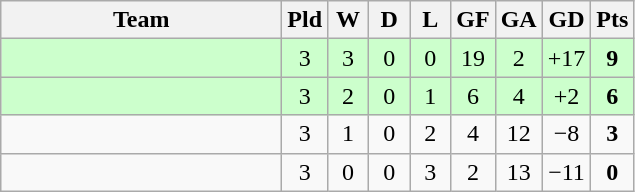<table class="wikitable" style="text-align:center;">
<tr>
<th width=180>Team</th>
<th width=20>Pld</th>
<th width=20>W</th>
<th width=20>D</th>
<th width=20>L</th>
<th width=20>GF</th>
<th width=20>GA</th>
<th width=20>GD</th>
<th width=20>Pts</th>
</tr>
<tr bgcolor="ccffcc">
<td align="left"></td>
<td>3</td>
<td>3</td>
<td>0</td>
<td>0</td>
<td>19</td>
<td>2</td>
<td>+17</td>
<td><strong>9</strong></td>
</tr>
<tr bgcolor="ccffcc">
<td align="left"></td>
<td>3</td>
<td>2</td>
<td>0</td>
<td>1</td>
<td>6</td>
<td>4</td>
<td>+2</td>
<td><strong>6</strong></td>
</tr>
<tr>
<td align="left"></td>
<td>3</td>
<td>1</td>
<td>0</td>
<td>2</td>
<td>4</td>
<td>12</td>
<td>−8</td>
<td><strong>3</strong></td>
</tr>
<tr>
<td align="left"></td>
<td>3</td>
<td>0</td>
<td>0</td>
<td>3</td>
<td>2</td>
<td>13</td>
<td>−11</td>
<td><strong>0</strong></td>
</tr>
</table>
